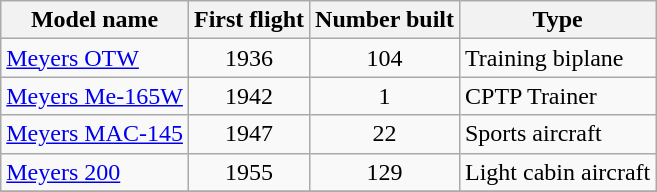<table class="wikitable sortable">
<tr>
<th>Model name</th>
<th>First flight</th>
<th>Number built</th>
<th>Type</th>
</tr>
<tr>
<td align=left><a href='#'>Meyers OTW</a></td>
<td align=center>1936</td>
<td align=center>104</td>
<td align=left>Training biplane</td>
</tr>
<tr>
<td align=left><a href='#'>Meyers Me-165W</a></td>
<td align=center>1942</td>
<td align=center>1</td>
<td align=left>CPTP Trainer</td>
</tr>
<tr>
<td align=left><a href='#'>Meyers MAC-145</a></td>
<td align=center>1947</td>
<td align=center>22</td>
<td align=left>Sports aircraft</td>
</tr>
<tr>
<td align=left><a href='#'>Meyers 200</a></td>
<td align=center>1955</td>
<td align=center>129</td>
<td align=left>Light cabin aircraft</td>
</tr>
<tr>
</tr>
</table>
